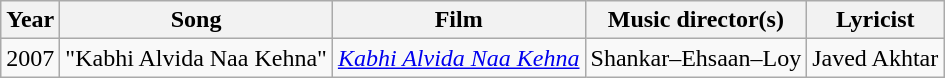<table class="wikitable sortable">
<tr>
<th>Year</th>
<th>Song</th>
<th>Film</th>
<th>Music director(s)</th>
<th>Lyricist</th>
</tr>
<tr>
<td>2007</td>
<td>"Kabhi Alvida Naa Kehna"</td>
<td><em><a href='#'>Kabhi Alvida Naa Kehna</a></em></td>
<td>Shankar–Ehsaan–Loy</td>
<td>Javed Akhtar</td>
</tr>
</table>
